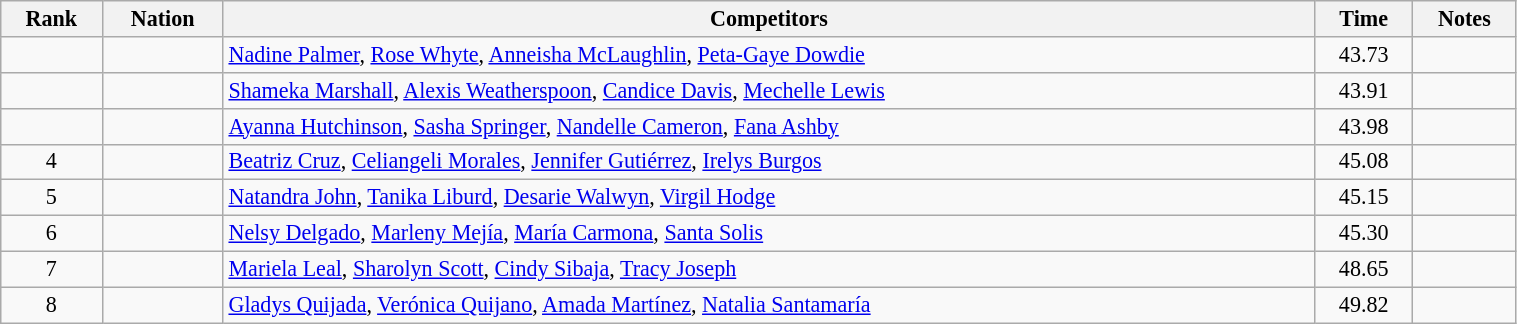<table class="wikitable sortable" width=80% style="text-align:center; font-size:92%">
<tr>
<th>Rank</th>
<th>Nation</th>
<th>Competitors</th>
<th>Time</th>
<th>Notes</th>
</tr>
<tr>
<td></td>
<td align=left></td>
<td align=left><a href='#'>Nadine Palmer</a>, <a href='#'>Rose Whyte</a>, <a href='#'>Anneisha McLaughlin</a>, <a href='#'>Peta-Gaye Dowdie</a></td>
<td>43.73</td>
<td></td>
</tr>
<tr>
<td></td>
<td align=left></td>
<td align=left><a href='#'>Shameka Marshall</a>, <a href='#'>Alexis Weatherspoon</a>, <a href='#'>Candice Davis</a>, <a href='#'>Mechelle Lewis</a></td>
<td>43.91</td>
<td></td>
</tr>
<tr>
<td></td>
<td align=left></td>
<td align=left><a href='#'>Ayanna Hutchinson</a>, <a href='#'>Sasha Springer</a>, <a href='#'>Nandelle Cameron</a>, <a href='#'>Fana Ashby</a></td>
<td>43.98</td>
<td></td>
</tr>
<tr>
<td>4</td>
<td align=left></td>
<td align=left><a href='#'>Beatriz Cruz</a>, <a href='#'>Celiangeli Morales</a>, <a href='#'>Jennifer Gutiérrez</a>, <a href='#'>Irelys Burgos</a></td>
<td>45.08</td>
<td></td>
</tr>
<tr>
<td>5</td>
<td align=left></td>
<td align=left><a href='#'>Natandra John</a>, <a href='#'>Tanika Liburd</a>, <a href='#'>Desarie Walwyn</a>, <a href='#'>Virgil Hodge</a></td>
<td>45.15</td>
<td></td>
</tr>
<tr>
<td>6</td>
<td align=left></td>
<td align=left><a href='#'>Nelsy Delgado</a>, <a href='#'>Marleny Mejía</a>, <a href='#'>María Carmona</a>, <a href='#'>Santa Solis</a></td>
<td>45.30</td>
<td></td>
</tr>
<tr>
<td>7</td>
<td align=left></td>
<td align=left><a href='#'>Mariela Leal</a>, <a href='#'>Sharolyn Scott</a>, <a href='#'>Cindy Sibaja</a>, <a href='#'>Tracy Joseph</a></td>
<td>48.65</td>
<td></td>
</tr>
<tr>
<td>8</td>
<td align=left></td>
<td align=left><a href='#'>Gladys Quijada</a>, <a href='#'>Verónica Quijano</a>, <a href='#'>Amada Martínez</a>, <a href='#'>Natalia Santamaría</a></td>
<td>49.82</td>
<td></td>
</tr>
</table>
